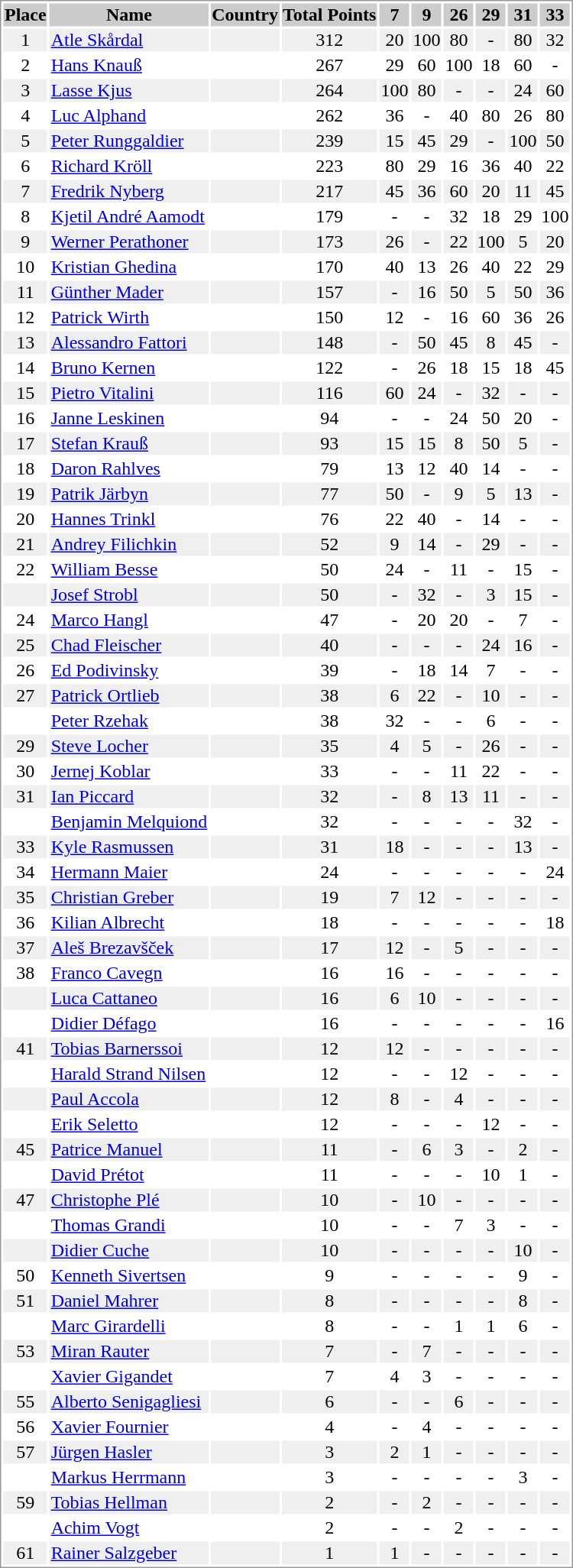<table border="0" style="border: 1px solid #999; background-color:#FFFFFF; text-align:center">
<tr align="center" bgcolor="#CCCCCC">
<th>Place</th>
<th>Name</th>
<th>Country</th>
<th>Total Points</th>
<th>7</th>
<th>9</th>
<th>26</th>
<th>29</th>
<th>31</th>
<th>33</th>
</tr>
<tr bgcolor="#EFEFEF">
<td>1</td>
<td align="left"><a href='#'>Atle Skårdal</a></td>
<td align="left"></td>
<td>312</td>
<td>20</td>
<td>100</td>
<td>80</td>
<td>-</td>
<td>80</td>
<td>32</td>
</tr>
<tr>
<td>2</td>
<td align="left"><a href='#'>Hans Knauß</a></td>
<td align="left"></td>
<td>267</td>
<td>29</td>
<td>60</td>
<td>100</td>
<td>18</td>
<td>60</td>
<td>-</td>
</tr>
<tr bgcolor="#EFEFEF">
<td>3</td>
<td align="left"><a href='#'>Lasse Kjus</a></td>
<td align="left"></td>
<td>264</td>
<td>100</td>
<td>80</td>
<td>-</td>
<td>-</td>
<td>24</td>
<td>60</td>
</tr>
<tr>
<td>4</td>
<td align="left"><a href='#'>Luc Alphand</a></td>
<td align="left"></td>
<td>262</td>
<td>36</td>
<td>-</td>
<td>40</td>
<td>80</td>
<td>26</td>
<td>80</td>
</tr>
<tr bgcolor="#EFEFEF">
<td>5</td>
<td align="left"><a href='#'>Peter Runggaldier</a></td>
<td align="left"></td>
<td>239</td>
<td>15</td>
<td>45</td>
<td>29</td>
<td>-</td>
<td>100</td>
<td>50</td>
</tr>
<tr>
<td>6</td>
<td align="left"><a href='#'>Richard Kröll</a></td>
<td align="left"></td>
<td>223</td>
<td>80</td>
<td>29</td>
<td>16</td>
<td>36</td>
<td>40</td>
<td>22</td>
</tr>
<tr bgcolor="#EFEFEF">
<td>7</td>
<td align="left"><a href='#'>Fredrik Nyberg</a></td>
<td align="left"></td>
<td>217</td>
<td>45</td>
<td>36</td>
<td>60</td>
<td>20</td>
<td>11</td>
<td>45</td>
</tr>
<tr>
<td>8</td>
<td align="left"><a href='#'>Kjetil André Aamodt</a></td>
<td align="left"></td>
<td>179</td>
<td>-</td>
<td>-</td>
<td>32</td>
<td>18</td>
<td>29</td>
<td>100</td>
</tr>
<tr bgcolor="#EFEFEF">
<td>9</td>
<td align="left"><a href='#'>Werner Perathoner</a></td>
<td align="left"></td>
<td>173</td>
<td>26</td>
<td>-</td>
<td>22</td>
<td>100</td>
<td>5</td>
<td>20</td>
</tr>
<tr>
<td>10</td>
<td align="left"><a href='#'>Kristian Ghedina</a></td>
<td align="left"></td>
<td>170</td>
<td>40</td>
<td>13</td>
<td>26</td>
<td>40</td>
<td>22</td>
<td>29</td>
</tr>
<tr bgcolor="#EFEFEF">
<td>11</td>
<td align="left"><a href='#'>Günther Mader</a></td>
<td align="left"></td>
<td>157</td>
<td>-</td>
<td>16</td>
<td>50</td>
<td>5</td>
<td>50</td>
<td>36</td>
</tr>
<tr>
<td>12</td>
<td align="left"><a href='#'>Patrick Wirth</a></td>
<td align="left"></td>
<td>150</td>
<td>12</td>
<td>-</td>
<td>16</td>
<td>60</td>
<td>36</td>
<td>26</td>
</tr>
<tr bgcolor="#EFEFEF">
<td>13</td>
<td align="left"><a href='#'>Alessandro Fattori</a></td>
<td align="left"></td>
<td>148</td>
<td>-</td>
<td>50</td>
<td>45</td>
<td>8</td>
<td>45</td>
<td>-</td>
</tr>
<tr>
<td>14</td>
<td align="left"><a href='#'>Bruno Kernen</a></td>
<td align="left"></td>
<td>122</td>
<td>-</td>
<td>26</td>
<td>18</td>
<td>15</td>
<td>18</td>
<td>45</td>
</tr>
<tr bgcolor="#EFEFEF">
<td>15</td>
<td align="left"><a href='#'>Pietro Vitalini</a></td>
<td align="left"></td>
<td>116</td>
<td>60</td>
<td>24</td>
<td>-</td>
<td>32</td>
<td>-</td>
<td>-</td>
</tr>
<tr>
<td>16</td>
<td align="left"><a href='#'>Janne Leskinen</a></td>
<td align="left"></td>
<td>94</td>
<td>-</td>
<td>-</td>
<td>24</td>
<td>50</td>
<td>20</td>
<td>-</td>
</tr>
<tr bgcolor="#EFEFEF">
<td>17</td>
<td align="left"><a href='#'>Stefan Krauß</a></td>
<td align="left"></td>
<td>93</td>
<td>15</td>
<td>15</td>
<td>8</td>
<td>50</td>
<td>5</td>
<td>-</td>
</tr>
<tr>
<td>18</td>
<td align="left"><a href='#'>Daron Rahlves</a></td>
<td align="left"></td>
<td>79</td>
<td>13</td>
<td>12</td>
<td>40</td>
<td>14</td>
<td>-</td>
<td>-</td>
</tr>
<tr bgcolor="#EFEFEF">
<td>19</td>
<td align="left"><a href='#'>Patrik Järbyn</a></td>
<td align="left"></td>
<td>77</td>
<td>50</td>
<td>-</td>
<td>9</td>
<td>5</td>
<td>13</td>
<td>-</td>
</tr>
<tr>
<td>20</td>
<td align="left"><a href='#'>Hannes Trinkl</a></td>
<td align="left"></td>
<td>76</td>
<td>22</td>
<td>40</td>
<td>-</td>
<td>14</td>
<td>-</td>
<td>-</td>
</tr>
<tr bgcolor="#EFEFEF">
<td>21</td>
<td align="left"><a href='#'>Andrey Filichkin</a></td>
<td align="left"></td>
<td>52</td>
<td>9</td>
<td>14</td>
<td>-</td>
<td>29</td>
<td>-</td>
<td>-</td>
</tr>
<tr>
<td>22</td>
<td align="left"><a href='#'>William Besse</a></td>
<td align="left"></td>
<td>50</td>
<td>24</td>
<td>-</td>
<td>11</td>
<td>-</td>
<td>15</td>
<td>-</td>
</tr>
<tr bgcolor="#EFEFEF">
<td></td>
<td align="left"><a href='#'>Josef Strobl</a></td>
<td align="left"></td>
<td>50</td>
<td>-</td>
<td>32</td>
<td>-</td>
<td>3</td>
<td>15</td>
<td>-</td>
</tr>
<tr>
<td>24</td>
<td align="left"><a href='#'>Marco Hangl</a></td>
<td align="left"></td>
<td>47</td>
<td>-</td>
<td>20</td>
<td>20</td>
<td>-</td>
<td>7</td>
<td>-</td>
</tr>
<tr bgcolor="#EFEFEF">
<td>25</td>
<td align="left"><a href='#'>Chad Fleischer</a></td>
<td align="left"></td>
<td>40</td>
<td>-</td>
<td>-</td>
<td>-</td>
<td>24</td>
<td>16</td>
<td>-</td>
</tr>
<tr>
<td>26</td>
<td align="left"><a href='#'>Ed Podivinsky</a></td>
<td align="left"></td>
<td>39</td>
<td>-</td>
<td>18</td>
<td>14</td>
<td>7</td>
<td>-</td>
<td>-</td>
</tr>
<tr bgcolor="#EFEFEF">
<td>27</td>
<td align="left"><a href='#'>Patrick Ortlieb</a></td>
<td align="left"></td>
<td>38</td>
<td>6</td>
<td>22</td>
<td>-</td>
<td>10</td>
<td>-</td>
<td>-</td>
</tr>
<tr>
<td></td>
<td align="left"><a href='#'>Peter Rzehak</a></td>
<td align="left"></td>
<td>38</td>
<td>32</td>
<td>-</td>
<td>-</td>
<td>6</td>
<td>-</td>
<td>-</td>
</tr>
<tr bgcolor="#EFEFEF">
<td>29</td>
<td align="left"><a href='#'>Steve Locher</a></td>
<td align="left"></td>
<td>35</td>
<td>4</td>
<td>5</td>
<td>-</td>
<td>26</td>
<td>-</td>
<td>-</td>
</tr>
<tr>
<td>30</td>
<td align="left"><a href='#'>Jernej Koblar</a></td>
<td align="left"></td>
<td>33</td>
<td>-</td>
<td>-</td>
<td>11</td>
<td>22</td>
<td>-</td>
<td>-</td>
</tr>
<tr bgcolor="#EFEFEF">
<td>31</td>
<td align="left"><a href='#'>Ian Piccard</a></td>
<td align="left"></td>
<td>32</td>
<td>-</td>
<td>8</td>
<td>13</td>
<td>11</td>
<td>-</td>
<td>-</td>
</tr>
<tr>
<td></td>
<td align="left"><a href='#'>Benjamin Melquiond</a></td>
<td align="left"></td>
<td>32</td>
<td>-</td>
<td>-</td>
<td>-</td>
<td>-</td>
<td>32</td>
<td>-</td>
</tr>
<tr bgcolor="#EFEFEF">
<td>33</td>
<td align="left"><a href='#'>Kyle Rasmussen</a></td>
<td align="left"></td>
<td>31</td>
<td>18</td>
<td>-</td>
<td>-</td>
<td>-</td>
<td>13</td>
<td>-</td>
</tr>
<tr>
<td>34</td>
<td align="left"><a href='#'>Hermann Maier</a></td>
<td align="left"></td>
<td>24</td>
<td>-</td>
<td>-</td>
<td>-</td>
<td>-</td>
<td>-</td>
<td>24</td>
</tr>
<tr bgcolor="#EFEFEF">
<td>35</td>
<td align="left"><a href='#'>Christian Greber</a></td>
<td align="left"></td>
<td>19</td>
<td>7</td>
<td>12</td>
<td>-</td>
<td>-</td>
<td>-</td>
<td>-</td>
</tr>
<tr>
<td>36</td>
<td align="left"><a href='#'>Kilian Albrecht</a></td>
<td align="left"></td>
<td>18</td>
<td>-</td>
<td>-</td>
<td>-</td>
<td>-</td>
<td>-</td>
<td>18</td>
</tr>
<tr bgcolor="#EFEFEF">
<td>37</td>
<td align="left"><a href='#'>Aleš Brezavšček</a></td>
<td align="left"></td>
<td>17</td>
<td>12</td>
<td>-</td>
<td>5</td>
<td>-</td>
<td>-</td>
<td>-</td>
</tr>
<tr>
<td>38</td>
<td align="left"><a href='#'>Franco Cavegn</a></td>
<td align="left"></td>
<td>16</td>
<td>16</td>
<td>-</td>
<td>-</td>
<td>-</td>
<td>-</td>
<td>-</td>
</tr>
<tr bgcolor="#EFEFEF">
<td></td>
<td align="left"><a href='#'>Luca Cattaneo</a></td>
<td align="left"></td>
<td>16</td>
<td>6</td>
<td>10</td>
<td>-</td>
<td>-</td>
<td>-</td>
<td>-</td>
</tr>
<tr>
<td></td>
<td align="left"><a href='#'>Didier Défago</a></td>
<td align="left"></td>
<td>16</td>
<td>-</td>
<td>-</td>
<td>-</td>
<td>-</td>
<td>-</td>
<td>16</td>
</tr>
<tr bgcolor="#EFEFEF">
<td>41</td>
<td align="left"><a href='#'>Tobias Barnerssoi</a></td>
<td align="left"></td>
<td>12</td>
<td>12</td>
<td>-</td>
<td>-</td>
<td>-</td>
<td>-</td>
<td>-</td>
</tr>
<tr>
<td></td>
<td align="left"><a href='#'>Harald Strand Nilsen</a></td>
<td align="left"></td>
<td>12</td>
<td>-</td>
<td>-</td>
<td>12</td>
<td>-</td>
<td>-</td>
<td>-</td>
</tr>
<tr bgcolor="#EFEFEF">
<td></td>
<td align="left"><a href='#'>Paul Accola</a></td>
<td align="left"></td>
<td>12</td>
<td>8</td>
<td>-</td>
<td>4</td>
<td>-</td>
<td>-</td>
<td>-</td>
</tr>
<tr>
<td></td>
<td align="left"><a href='#'>Erik Seletto</a></td>
<td align="left"></td>
<td>12</td>
<td>-</td>
<td>-</td>
<td>-</td>
<td>12</td>
<td>-</td>
<td>-</td>
</tr>
<tr bgcolor="#EFEFEF">
<td>45</td>
<td align="left"><a href='#'>Patrice Manuel</a></td>
<td align="left"></td>
<td>11</td>
<td>-</td>
<td>6</td>
<td>3</td>
<td>-</td>
<td>2</td>
<td>-</td>
</tr>
<tr>
<td></td>
<td align="left"><a href='#'>David Prétot</a></td>
<td align="left"></td>
<td>11</td>
<td>-</td>
<td>-</td>
<td>-</td>
<td>10</td>
<td>1</td>
<td>-</td>
</tr>
<tr bgcolor="#EFEFEF">
<td>47</td>
<td align="left"><a href='#'>Christophe Plé</a></td>
<td align="left"></td>
<td>10</td>
<td>-</td>
<td>10</td>
<td>-</td>
<td>-</td>
<td>-</td>
<td>-</td>
</tr>
<tr>
<td></td>
<td align="left"><a href='#'>Thomas Grandi</a></td>
<td align="left"></td>
<td>10</td>
<td>-</td>
<td>-</td>
<td>7</td>
<td>3</td>
<td>-</td>
<td>-</td>
</tr>
<tr bgcolor="#EFEFEF">
<td></td>
<td align="left"><a href='#'>Didier Cuche</a></td>
<td align="left"></td>
<td>10</td>
<td>-</td>
<td>-</td>
<td>-</td>
<td>-</td>
<td>10</td>
<td>-</td>
</tr>
<tr>
<td>50</td>
<td align="left"><a href='#'>Kenneth Sivertsen</a></td>
<td align="left"></td>
<td>9</td>
<td>-</td>
<td>-</td>
<td>-</td>
<td>-</td>
<td>9</td>
<td>-</td>
</tr>
<tr bgcolor="#EFEFEF">
<td>51</td>
<td align="left"><a href='#'>Daniel Mahrer</a></td>
<td align="left"></td>
<td>8</td>
<td>-</td>
<td>-</td>
<td>-</td>
<td>-</td>
<td>8</td>
<td>-</td>
</tr>
<tr>
<td></td>
<td align="left"><a href='#'>Marc Girardelli</a></td>
<td align="left"></td>
<td>8</td>
<td>-</td>
<td>-</td>
<td>1</td>
<td>1</td>
<td>6</td>
<td>-</td>
</tr>
<tr bgcolor="#EFEFEF">
<td>53</td>
<td align="left"><a href='#'>Miran Rauter</a></td>
<td align="left"></td>
<td>7</td>
<td>-</td>
<td>7</td>
<td>-</td>
<td>-</td>
<td>-</td>
<td>-</td>
</tr>
<tr>
<td></td>
<td align="left"><a href='#'>Xavier Gigandet</a></td>
<td align="left"></td>
<td>7</td>
<td>4</td>
<td>3</td>
<td>-</td>
<td>-</td>
<td>-</td>
<td>-</td>
</tr>
<tr bgcolor="#EFEFEF">
<td>55</td>
<td align="left"><a href='#'>Alberto Senigagliesi</a></td>
<td align="left"></td>
<td>6</td>
<td>-</td>
<td>-</td>
<td>6</td>
<td>-</td>
<td>-</td>
<td>-</td>
</tr>
<tr>
<td>56</td>
<td align="left"><a href='#'>Xavier Fournier</a></td>
<td align="left"></td>
<td>4</td>
<td>-</td>
<td>4</td>
<td>-</td>
<td>-</td>
<td>-</td>
<td>-</td>
</tr>
<tr bgcolor="#EFEFEF">
<td>57</td>
<td align="left"><a href='#'>Jürgen Hasler</a></td>
<td align="left"></td>
<td>3</td>
<td>2</td>
<td>1</td>
<td>-</td>
<td>-</td>
<td>-</td>
<td>-</td>
</tr>
<tr>
<td></td>
<td align="left"><a href='#'>Markus Herrmann</a></td>
<td align="left"></td>
<td>3</td>
<td>-</td>
<td>-</td>
<td>-</td>
<td>-</td>
<td>3</td>
<td>-</td>
</tr>
<tr bgcolor="#EFEFEF">
<td>59</td>
<td align="left"><a href='#'>Tobias Hellman</a></td>
<td align="left"></td>
<td>2</td>
<td>-</td>
<td>2</td>
<td>-</td>
<td>-</td>
<td>-</td>
<td>-</td>
</tr>
<tr>
<td></td>
<td align="left"><a href='#'>Achim Vogt</a></td>
<td align="left"></td>
<td>2</td>
<td>-</td>
<td>-</td>
<td>2</td>
<td>-</td>
<td>-</td>
<td>-</td>
</tr>
<tr bgcolor="#EFEFEF">
<td>61</td>
<td align="left"><a href='#'>Rainer Salzgeber</a></td>
<td align="left"></td>
<td>1</td>
<td>1</td>
<td>-</td>
<td>-</td>
<td>-</td>
<td>-</td>
<td>-</td>
</tr>
</table>
